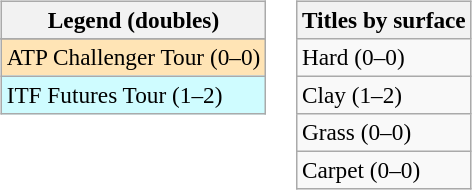<table>
<tr valign=top>
<td><br><table class=wikitable style=font-size:97%>
<tr>
<th>Legend (doubles)</th>
</tr>
<tr bgcolor=e5d1cb>
</tr>
<tr bgcolor=moccasin>
<td>ATP Challenger Tour (0–0)</td>
</tr>
<tr bgcolor=cffcff>
<td>ITF Futures Tour (1–2)</td>
</tr>
</table>
</td>
<td><br><table class=wikitable style=font-size:97%>
<tr>
<th>Titles by surface</th>
</tr>
<tr>
<td>Hard (0–0)</td>
</tr>
<tr>
<td>Clay (1–2)</td>
</tr>
<tr>
<td>Grass (0–0)</td>
</tr>
<tr>
<td>Carpet (0–0)</td>
</tr>
</table>
</td>
</tr>
</table>
